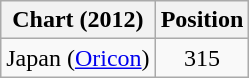<table class="wikitable plainrowheaders sortable">
<tr>
<th>Chart (2012)</th>
<th>Position</th>
</tr>
<tr>
<td>Japan (<a href='#'>Oricon</a>)</td>
<td style="text-align:center;">315</td>
</tr>
</table>
